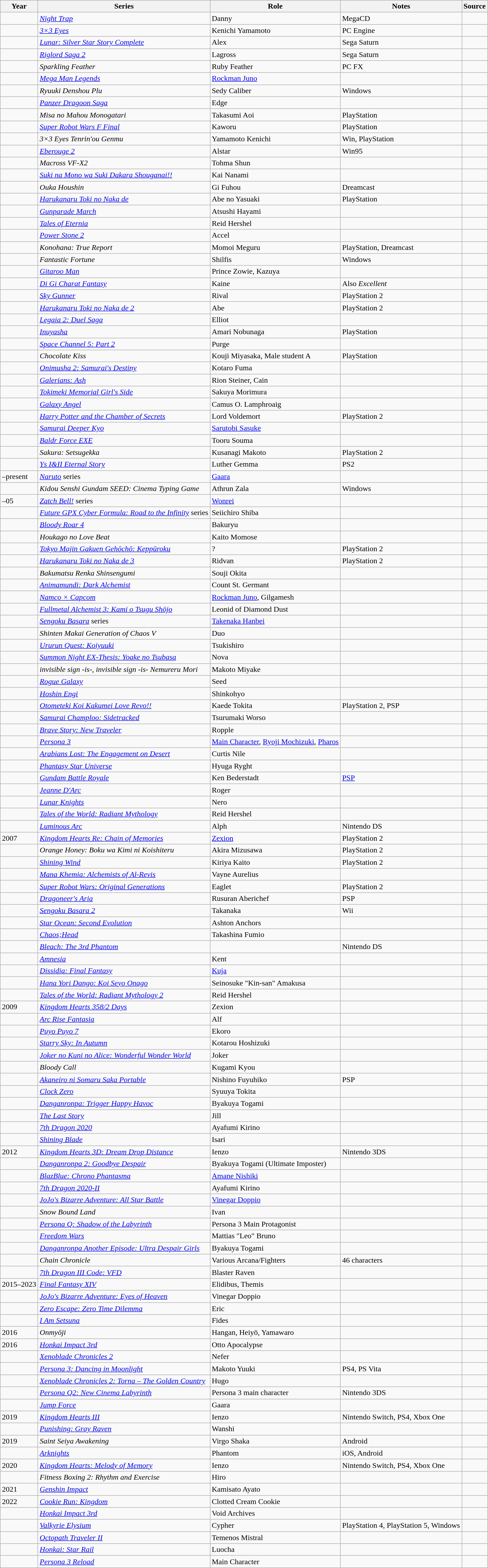<table class="wikitable sortable plainrowheaders">
<tr>
<th>Year</th>
<th>Series</th>
<th>Role</th>
<th class="unsortable">Notes</th>
<th class="unsortable">Source</th>
</tr>
<tr>
<td></td>
<td><em><a href='#'>Night Trap</a></em></td>
<td>Danny</td>
<td>MegaCD</td>
<td></td>
</tr>
<tr>
<td></td>
<td><em><a href='#'>3×3 Eyes</a></em></td>
<td>Kenichi Yamamoto</td>
<td>PC Engine</td>
<td></td>
</tr>
<tr>
<td></td>
<td><em><a href='#'>Lunar: Silver Star Story Complete</a></em></td>
<td>Alex</td>
<td>Sega Saturn</td>
<td></td>
</tr>
<tr>
<td></td>
<td><em><a href='#'>Riglord Saga 2</a></em></td>
<td>Lagross</td>
<td>Sega Saturn</td>
<td></td>
</tr>
<tr>
<td></td>
<td><em>Sparkling Feather</em></td>
<td>Ruby Feather</td>
<td>PC FX</td>
<td></td>
</tr>
<tr>
<td></td>
<td><em><a href='#'>Mega Man Legends</a></em></td>
<td><a href='#'>Rockman Juno</a></td>
<td></td>
<td></td>
</tr>
<tr>
<td></td>
<td><em>Ryuuki Denshou Plu</em></td>
<td>Sedy Caliber</td>
<td>Windows</td>
<td></td>
</tr>
<tr>
<td></td>
<td><em><a href='#'>Panzer Dragoon Saga</a></em></td>
<td>Edge</td>
<td></td>
<td></td>
</tr>
<tr>
<td></td>
<td><em>Misa no Mahou Monogatari</em></td>
<td>Takasumi Aoi</td>
<td>PlayStation</td>
<td></td>
</tr>
<tr>
<td></td>
<td><em><a href='#'>Super Robot Wars F Final</a></em></td>
<td>Kaworu</td>
<td>PlayStation</td>
<td></td>
</tr>
<tr>
<td></td>
<td><em>3×3 Eyes Tenrin'ou Genmu</em></td>
<td>Yamamoto Kenichi</td>
<td>Win, PlayStation</td>
<td></td>
</tr>
<tr>
<td></td>
<td><em><a href='#'>Eberouge 2</a></em></td>
<td>Alstar</td>
<td>Win95</td>
<td></td>
</tr>
<tr>
<td></td>
<td><em>Macross VF-X2</em></td>
<td>Tohma Shun</td>
<td></td>
<td></td>
</tr>
<tr>
<td></td>
<td><em><a href='#'>Suki na Mono wa Suki Dakara Shouganai!!</a></em></td>
<td>Kai Nanami</td>
<td></td>
<td></td>
</tr>
<tr>
<td></td>
<td><em>Ouka Houshin</em></td>
<td>Gi Fuhou</td>
<td>Dreamcast</td>
<td></td>
</tr>
<tr>
<td></td>
<td><em><a href='#'>Harukanaru Toki no Naka de</a></em></td>
<td>Abe no Yasuaki</td>
<td>PlayStation</td>
<td></td>
</tr>
<tr>
<td></td>
<td><em><a href='#'>Gunparade March</a></em></td>
<td>Atsushi Hayami</td>
<td></td>
<td></td>
</tr>
<tr>
<td></td>
<td><em><a href='#'>Tales of Eternia</a></em></td>
<td>Reid Hershel</td>
<td></td>
<td></td>
</tr>
<tr>
<td></td>
<td><em><a href='#'>Power Stone 2</a></em></td>
<td>Accel</td>
<td></td>
<td></td>
</tr>
<tr>
<td></td>
<td><em>Konohana: True Report</em></td>
<td>Momoi Meguru</td>
<td>PlayStation, Dreamcast</td>
<td></td>
</tr>
<tr>
<td></td>
<td><em>Fantastic Fortune</em></td>
<td>Shilfis</td>
<td>Windows</td>
<td></td>
</tr>
<tr>
<td></td>
<td><em><a href='#'>Gitaroo Man</a></em></td>
<td>Prince Zowie, Kazuya</td>
<td></td>
<td></td>
</tr>
<tr>
<td></td>
<td><em><a href='#'>Di Gi Charat Fantasy</a></em></td>
<td>Kaine</td>
<td>Also <em>Excellent</em></td>
<td></td>
</tr>
<tr>
<td></td>
<td><em><a href='#'>Sky Gunner</a></em></td>
<td>Rival</td>
<td>PlayStation 2</td>
<td></td>
</tr>
<tr>
<td></td>
<td><em><a href='#'>Harukanaru Toki no Naka de 2</a></em></td>
<td>Abe</td>
<td>PlayStation 2</td>
<td></td>
</tr>
<tr>
<td></td>
<td><em><a href='#'>Legaia 2: Duel Saga</a></em></td>
<td>Elliot</td>
<td></td>
<td></td>
</tr>
<tr>
<td></td>
<td><em><a href='#'>Inuyasha</a></em></td>
<td>Amari Nobunaga</td>
<td>PlayStation</td>
<td></td>
</tr>
<tr>
<td></td>
<td><em><a href='#'>Space Channel 5: Part 2</a></em></td>
<td>Purge</td>
<td></td>
<td></td>
</tr>
<tr>
<td></td>
<td><em>Chocolate Kiss</em></td>
<td>Kouji Miyasaka, Male student A</td>
<td>PlayStation</td>
<td></td>
</tr>
<tr>
<td></td>
<td><em><a href='#'>Onimusha 2: Samurai's Destiny</a></em></td>
<td>Kotaro Fuma</td>
<td></td>
<td></td>
</tr>
<tr>
<td></td>
<td><em><a href='#'>Galerians: Ash</a></em></td>
<td>Rion Steiner, Cain</td>
<td></td>
<td></td>
</tr>
<tr>
<td></td>
<td><em><a href='#'>Tokimeki Memorial Girl's Side</a></em></td>
<td>Sakuya Morimura</td>
<td></td>
<td></td>
</tr>
<tr>
<td></td>
<td><em><a href='#'>Galaxy Angel</a></em></td>
<td>Camus O. Lamphroaig</td>
<td></td>
<td></td>
</tr>
<tr>
<td></td>
<td><em><a href='#'>Harry Potter and the Chamber of Secrets</a></em></td>
<td>Lord Voldemort</td>
<td>PlayStation 2</td>
<td></td>
</tr>
<tr>
<td></td>
<td><em><a href='#'>Samurai Deeper Kyo</a></em></td>
<td><a href='#'>Sarutobi Sasuke</a></td>
<td></td>
<td></td>
</tr>
<tr>
<td></td>
<td><em><a href='#'>Baldr Force EXE</a></em></td>
<td>Tooru Souma</td>
<td></td>
<td></td>
</tr>
<tr>
<td></td>
<td><em>Sakura: Setsugekka</em></td>
<td>Kusanagi Makoto</td>
<td>PlayStation 2</td>
<td></td>
</tr>
<tr>
<td></td>
<td><em><a href='#'>Ys I&II Eternal Story</a></em></td>
<td>Luther Gemma</td>
<td>PS2</td>
<td></td>
</tr>
<tr>
<td>–present</td>
<td><em><a href='#'>Naruto</a></em> series</td>
<td><a href='#'>Gaara</a></td>
<td></td>
<td></td>
</tr>
<tr>
<td></td>
<td><em>Kidou Senshi Gundam SEED: Cinema Typing Game</em></td>
<td>Athrun Zala</td>
<td>Windows</td>
<td></td>
</tr>
<tr>
<td>–05</td>
<td><em><a href='#'>Zatch Bell!</a></em> series</td>
<td><a href='#'>Wonrei</a></td>
<td></td>
<td></td>
</tr>
<tr>
<td></td>
<td><em><a href='#'>Future GPX Cyber Formula: Road to the Infinity</a></em> series</td>
<td>Seiichiro Shiba</td>
<td></td>
<td></td>
</tr>
<tr>
<td></td>
<td><em><a href='#'>Bloody Roar 4</a></em></td>
<td>Bakuryu</td>
<td></td>
<td></td>
</tr>
<tr>
<td></td>
<td><em>Houkago no Love Beat</em></td>
<td>Kaito Momose</td>
<td></td>
<td></td>
</tr>
<tr>
<td></td>
<td><em><a href='#'>Tokyo Majin Gakuen Gehōchō: Keppūroku</a></em></td>
<td>?</td>
<td>PlayStation 2</td>
<td></td>
</tr>
<tr>
<td></td>
<td><em><a href='#'>Harukanaru Toki no Naka de 3</a></em></td>
<td>Ridvan</td>
<td>PlayStation 2</td>
<td></td>
</tr>
<tr>
<td></td>
<td><em>Bakumatsu Renka Shinsengumi</em></td>
<td>Souji Okita</td>
<td></td>
<td></td>
</tr>
<tr>
<td></td>
<td><em><a href='#'>Animamundi: Dark Alchemist</a></em></td>
<td>Count St. Germant</td>
<td></td>
<td></td>
</tr>
<tr>
<td></td>
<td><em><a href='#'>Namco × Capcom</a></em></td>
<td><a href='#'>Rockman Juno</a>, Gilgamesh</td>
<td></td>
<td></td>
</tr>
<tr>
<td></td>
<td><em><a href='#'>Fullmetal Alchemist 3: Kami o Tsugu Shōjo</a></em></td>
<td>Leonid of Diamond Dust</td>
<td></td>
<td></td>
</tr>
<tr>
<td></td>
<td><em><a href='#'>Sengoku Basara</a></em> series</td>
<td><a href='#'>Takenaka Hanbei</a></td>
<td></td>
<td></td>
</tr>
<tr>
<td></td>
<td><em>Shinten Makai Generation of Chaos V</em></td>
<td>Duo</td>
<td></td>
<td></td>
</tr>
<tr>
<td></td>
<td><em><a href='#'>Ururun Quest: Koiyuuki</a></em></td>
<td>Tsukishiro</td>
<td></td>
<td></td>
</tr>
<tr>
<td></td>
<td><em><a href='#'>Summon Night EX-Thesis: Yoake no Tsubasa</a></em></td>
<td>Nova</td>
<td></td>
<td></td>
</tr>
<tr>
<td></td>
<td><em>invisible sign -is-</em>, <em>invisible sign -is- Nemureru Mori</em></td>
<td>Makoto Miyake</td>
<td></td>
<td></td>
</tr>
<tr>
<td></td>
<td><em><a href='#'>Rogue Galaxy</a></em></td>
<td>Seed</td>
<td></td>
<td></td>
</tr>
<tr>
<td></td>
<td><em><a href='#'>Hoshin Engi</a></em></td>
<td>Shinkohyo</td>
<td></td>
<td></td>
</tr>
<tr>
<td></td>
<td><em><a href='#'>Otometeki Koi Kakumei Love Revo!!</a></em></td>
<td>Kaede Tokita</td>
<td>PlayStation 2, PSP</td>
<td></td>
</tr>
<tr>
<td></td>
<td><em><a href='#'>Samurai Champloo: Sidetracked</a></em></td>
<td>Tsurumaki Worso</td>
<td></td>
<td></td>
</tr>
<tr>
<td></td>
<td><em><a href='#'>Brave Story: New Traveler</a></em></td>
<td>Ropple</td>
<td></td>
<td></td>
</tr>
<tr>
<td></td>
<td><em><a href='#'>Persona 3</a></em></td>
<td><a href='#'>Main Character</a>, <a href='#'>Ryoji Mochizuki</a>, <a href='#'>Pharos</a></td>
<td></td>
<td></td>
</tr>
<tr>
<td></td>
<td><em><a href='#'>Arabians Lost: The Engagement on Desert</a></em></td>
<td>Curtis Nile</td>
<td></td>
<td></td>
</tr>
<tr>
<td></td>
<td><em><a href='#'>Phantasy Star Universe</a></em></td>
<td>Hyuga Ryght</td>
<td></td>
<td></td>
</tr>
<tr>
<td></td>
<td><em><a href='#'>Gundam Battle Royale</a></em></td>
<td>Ken Bederstadt</td>
<td><a href='#'>PSP</a></td>
<td></td>
</tr>
<tr>
<td></td>
<td><em><a href='#'>Jeanne D'Arc</a></em></td>
<td>Roger</td>
<td></td>
<td></td>
</tr>
<tr>
<td></td>
<td><em><a href='#'>Lunar Knights</a></em></td>
<td>Nero</td>
<td></td>
<td></td>
</tr>
<tr>
<td></td>
<td><em><a href='#'>Tales of the World: Radiant Mythology</a></em></td>
<td>Reid Hershel</td>
<td></td>
<td></td>
</tr>
<tr>
<td></td>
<td><em><a href='#'>Luminous Arc</a></em></td>
<td>Alph</td>
<td>Nintendo DS</td>
<td></td>
</tr>
<tr>
<td>2007</td>
<td><em><a href='#'>Kingdom Hearts Re: Chain of Memories</a></em></td>
<td><a href='#'>Zexion</a></td>
<td>PlayStation 2</td>
<td></td>
</tr>
<tr>
<td></td>
<td><em>Orange Honey: Boku wa Kimi ni Koishiteru</em></td>
<td>Akira Mizusawa</td>
<td>PlayStation 2</td>
<td></td>
</tr>
<tr>
<td></td>
<td><em><a href='#'>Shining Wind</a></em></td>
<td>Kiriya Kaito</td>
<td>PlayStation 2</td>
<td></td>
</tr>
<tr>
<td></td>
<td><em><a href='#'>Mana Khemia: Alchemists of Al-Revis</a></em></td>
<td>Vayne Aurelius</td>
<td></td>
<td></td>
</tr>
<tr>
<td></td>
<td><em><a href='#'>Super Robot Wars: Original Generations</a></em></td>
<td>Eaglet</td>
<td>PlayStation 2</td>
<td></td>
</tr>
<tr>
<td></td>
<td><em><a href='#'>Dragoneer's Aria</a></em></td>
<td>Rusuran Aberichef</td>
<td>PSP</td>
<td></td>
</tr>
<tr>
<td></td>
<td><em><a href='#'>Sengoku Basara 2</a></em></td>
<td>Takanaka</td>
<td>Wii</td>
<td></td>
</tr>
<tr>
<td></td>
<td><em><a href='#'>Star Ocean: Second Evolution</a></em></td>
<td>Ashton Anchors</td>
<td></td>
<td></td>
</tr>
<tr>
<td></td>
<td><em><a href='#'>Chaos;Head</a></em></td>
<td>Takashina Fumio</td>
<td></td>
<td></td>
</tr>
<tr>
<td></td>
<td><em><a href='#'>Bleach: The 3rd Phantom</a></em></td>
<td></td>
<td>Nintendo DS</td>
<td></td>
</tr>
<tr>
<td></td>
<td><em><a href='#'>Amnesia</a></em></td>
<td>Kent</td>
<td></td>
<td></td>
</tr>
<tr>
<td></td>
<td><em><a href='#'>Dissidia: Final Fantasy</a></em></td>
<td><a href='#'>Kuja</a></td>
<td></td>
<td></td>
</tr>
<tr>
<td></td>
<td><em><a href='#'>Hana Yori Dango: Koi Seyo Onago</a></em></td>
<td>Seinosuke "Kin-san" Amakusa</td>
<td></td>
<td></td>
</tr>
<tr>
<td></td>
<td><em><a href='#'>Tales of the World: Radiant Mythology 2</a></em></td>
<td>Reid Hershel</td>
<td></td>
<td></td>
</tr>
<tr>
<td>2009</td>
<td><em><a href='#'>Kingdom Hearts 358/2 Days</a></em></td>
<td>Zexion</td>
<td></td>
<td></td>
</tr>
<tr>
<td></td>
<td><em><a href='#'>Arc Rise Fantasia</a></em></td>
<td>Alf</td>
<td></td>
<td></td>
</tr>
<tr>
<td></td>
<td><em><a href='#'>Puyo Puyo 7</a></em></td>
<td>Ekoro</td>
<td></td>
<td></td>
</tr>
<tr>
<td></td>
<td><em><a href='#'>Starry Sky: In Autumn</a></em></td>
<td>Kotarou Hoshizuki</td>
<td></td>
<td></td>
</tr>
<tr>
<td></td>
<td><em><a href='#'>Joker no Kuni no Alice: Wonderful Wonder World</a></em></td>
<td>Joker</td>
<td></td>
<td></td>
</tr>
<tr>
<td></td>
<td><em>Bloody Call</em></td>
<td>Kugami Kyou</td>
<td></td>
<td></td>
</tr>
<tr>
<td></td>
<td><em><a href='#'>Akaneiro ni Somaru Saka Portable</a></em></td>
<td>Nishino Fuyuhiko</td>
<td>PSP</td>
<td></td>
</tr>
<tr>
<td></td>
<td><em><a href='#'>Clock Zero</a></em></td>
<td>Syuuya Tokita</td>
<td></td>
<td></td>
</tr>
<tr>
<td></td>
<td><em><a href='#'>Danganronpa: Trigger Happy Havoc</a></em></td>
<td>Byakuya Togami</td>
<td></td>
<td></td>
</tr>
<tr>
<td></td>
<td><em><a href='#'>The Last Story</a></em></td>
<td>Jill</td>
<td></td>
<td></td>
</tr>
<tr>
<td></td>
<td><em><a href='#'>7th Dragon 2020</a></em></td>
<td>Ayafumi Kirino</td>
<td></td>
<td></td>
</tr>
<tr>
<td></td>
<td><em><a href='#'>Shining Blade</a></em></td>
<td>Isari</td>
<td></td>
<td></td>
</tr>
<tr>
<td>2012</td>
<td><em><a href='#'>Kingdom Hearts 3D: Dream Drop Distance</a></em></td>
<td>Ienzo</td>
<td>Nintendo 3DS</td>
<td></td>
</tr>
<tr>
<td></td>
<td><em><a href='#'>Danganronpa 2: Goodbye Despair</a></em></td>
<td>Byakuya Togami (Ultimate Imposter)</td>
<td></td>
<td></td>
</tr>
<tr>
<td></td>
<td><em><a href='#'>BlazBlue: Chrono Phantasma</a></em></td>
<td><a href='#'>Amane Nishiki</a></td>
<td></td>
<td></td>
</tr>
<tr>
<td></td>
<td><em><a href='#'>7th Dragon 2020-II</a></em></td>
<td>Ayafumi Kirino</td>
<td></td>
<td></td>
</tr>
<tr>
<td></td>
<td><em><a href='#'>JoJo's Bizarre Adventure: All Star Battle</a></em></td>
<td><a href='#'>Vinegar Doppio</a></td>
<td></td>
<td></td>
</tr>
<tr>
<td></td>
<td><em>Snow Bound Land</em></td>
<td>Ivan</td>
<td></td>
<td></td>
</tr>
<tr>
<td></td>
<td><em><a href='#'>Persona Q: Shadow of the Labyrinth</a></em></td>
<td>Persona 3 Main Protagonist</td>
<td></td>
<td></td>
</tr>
<tr>
<td></td>
<td><em><a href='#'>Freedom Wars</a></em></td>
<td>Mattias "Leo" Bruno</td>
<td></td>
<td></td>
</tr>
<tr>
<td></td>
<td><em><a href='#'>Danganronpa Another Episode: Ultra Despair Girls</a></em></td>
<td>Byakuya Togami</td>
<td></td>
<td></td>
</tr>
<tr>
<td></td>
<td><em>Chain Chronicle</em></td>
<td>Various Arcana/Fighters</td>
<td>46 characters</td>
<td></td>
</tr>
<tr>
<td></td>
<td><em><a href='#'>7th Dragon III Code: VFD</a></em></td>
<td>Blaster Raven</td>
<td></td>
<td></td>
</tr>
<tr>
<td>2015–2023</td>
<td><em><a href='#'>Final Fantasy XIV</a></em></td>
<td>Elidibus, Themis</td>
<td></td>
<td></td>
</tr>
<tr>
<td></td>
<td><em><a href='#'>JoJo's Bizarre Adventure: Eyes of Heaven</a></em></td>
<td>Vinegar Doppio</td>
<td></td>
<td></td>
</tr>
<tr>
<td></td>
<td><em><a href='#'>Zero Escape: Zero Time Dilemma</a></em></td>
<td>Eric</td>
<td></td>
<td></td>
</tr>
<tr>
<td></td>
<td><em><a href='#'>I Am Setsuna</a></em></td>
<td>Fides</td>
<td></td>
<td></td>
</tr>
<tr>
<td>2016</td>
<td><em>Onmyōji</em></td>
<td>Hangan, Heiyō, Yamawaro</td>
<td></td>
<td></td>
</tr>
<tr>
<td>2016</td>
<td><em><a href='#'>Honkai Impact 3rd</a></em></td>
<td>Otto Apocalypse</td>
<td></td>
<td></td>
</tr>
<tr>
<td></td>
<td><em><a href='#'>Xenoblade Chronicles 2</a></em></td>
<td>Nefer</td>
<td></td>
<td></td>
</tr>
<tr>
<td></td>
<td><em><a href='#'>Persona 3: Dancing in Moonlight</a></em></td>
<td>Makoto Yuuki</td>
<td>PS4, PS Vita</td>
<td></td>
</tr>
<tr>
<td></td>
<td><em><a href='#'>Xenoblade Chronicles 2: Torna – The Golden Country</a></em></td>
<td>Hugo</td>
<td></td>
<td></td>
</tr>
<tr>
<td></td>
<td><em><a href='#'>Persona Q2: New Cinema Labyrinth</a></em></td>
<td>Persona 3 main character</td>
<td>Nintendo 3DS</td>
<td></td>
</tr>
<tr>
<td></td>
<td><em><a href='#'>Jump Force</a></em></td>
<td>Gaara</td>
<td></td>
<td></td>
</tr>
<tr>
<td>2019</td>
<td><em><a href='#'>Kingdom Hearts III</a></em></td>
<td>Ienzo</td>
<td>Nintendo Switch, PS4, Xbox One</td>
<td></td>
</tr>
<tr>
<td></td>
<td><em><a href='#'>Punishing: Gray Raven</a></em></td>
<td>Wanshi</td>
<td></td>
<td></td>
</tr>
<tr>
<td>2019</td>
<td><em>Saint Seiya Awakening</em></td>
<td>Virgo Shaka</td>
<td>Android</td>
<td></td>
</tr>
<tr>
<td></td>
<td><em><a href='#'>Arknights</a></em></td>
<td>Phantom</td>
<td>iOS, Android</td>
<td></td>
</tr>
<tr>
<td>2020</td>
<td><em><a href='#'>Kingdom Hearts: Melody of Memory</a></em></td>
<td>Ienzo</td>
<td>Nintendo Switch, PS4, Xbox One</td>
<td></td>
</tr>
<tr>
<td></td>
<td><em>Fitness Boxing 2: Rhythm and Exercise</em></td>
<td>Hiro</td>
<td></td>
<td></td>
</tr>
<tr>
<td>2021</td>
<td><em><a href='#'>Genshin Impact</a></em></td>
<td>Kamisato Ayato</td>
<td></td>
<td></td>
</tr>
<tr>
<td>2022</td>
<td><em><a href='#'>Cookie Run: Kingdom</a></em></td>
<td>Clotted Cream Cookie</td>
<td></td>
<td></td>
</tr>
<tr>
<td></td>
<td><em><a href='#'>Honkai Impact 3rd</a></em></td>
<td>Void Archives</td>
<td></td>
</tr>
<tr>
<td></td>
<td><em><a href='#'>Valkyrie Elysium</a></em></td>
<td>Cypher</td>
<td>PlayStation 4, PlayStation 5, Windows</td>
<td></td>
</tr>
<tr>
<td></td>
<td><em><a href='#'>Octopath Traveler II</a></em></td>
<td>Temenos Mistral</td>
<td></td>
<td></td>
</tr>
<tr>
<td></td>
<td><em><a href='#'>Honkai: Star Rail</a></em></td>
<td>Luocha</td>
<td></td>
<td></td>
</tr>
<tr>
<td></td>
<td><em><a href='#'>Persona 3 Reload</a></em></td>
<td>Main Character</td>
<td></td>
<td></td>
</tr>
</table>
